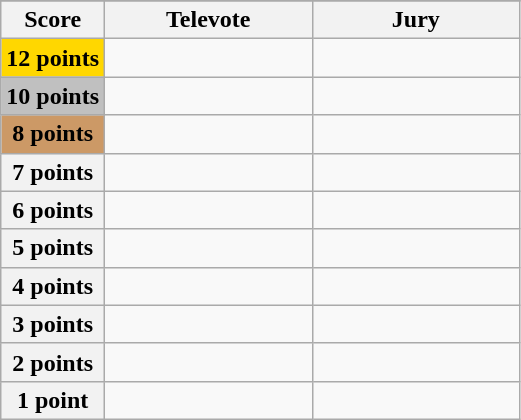<table class="wikitable">
<tr>
</tr>
<tr>
<th scope="col" width="20%">Score</th>
<th scope="col" width="40%">Televote</th>
<th scope="col" width="40%">Jury</th>
</tr>
<tr>
<th scope="row" style="background:gold">12 points</th>
<td></td>
<td></td>
</tr>
<tr>
<th scope="row" style="background:silver">10 points</th>
<td></td>
<td></td>
</tr>
<tr>
<th scope="row" style="background:#CC9966">8 points</th>
<td></td>
<td></td>
</tr>
<tr>
<th scope="row">7 points</th>
<td></td>
<td></td>
</tr>
<tr>
<th scope="row">6 points</th>
<td></td>
<td></td>
</tr>
<tr>
<th scope="row">5 points</th>
<td></td>
<td></td>
</tr>
<tr>
<th scope="row">4 points</th>
<td></td>
<td></td>
</tr>
<tr>
<th scope="row">3 points</th>
<td></td>
<td></td>
</tr>
<tr>
<th scope="row">2 points</th>
<td></td>
<td></td>
</tr>
<tr>
<th scope="row">1 point</th>
<td></td>
<td></td>
</tr>
</table>
